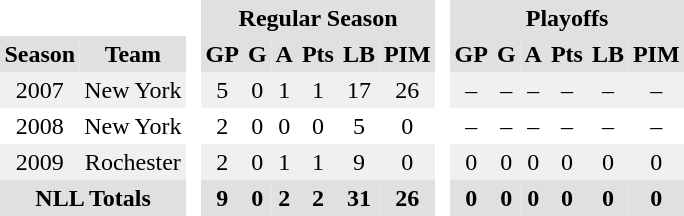<table BORDER="0" CELLPADDING="3" CELLSPACING="0">
<tr style="text-align:center; background:#e0e0e0;">
<th colspan="2" style="background:#fff;"> </th>
<th rowspan="99" style="background:#fff;"> </th>
<th colspan="6">Regular Season</th>
<th rowspan="99" style="background:#fff;"> </th>
<th colspan="6">Playoffs</th>
</tr>
<tr style="text-align:center; background:#e0e0e0;">
<th>Season</th>
<th>Team</th>
<th>GP</th>
<th>G</th>
<th>A</th>
<th>Pts</th>
<th>LB</th>
<th>PIM</th>
<th>GP</th>
<th>G</th>
<th>A</th>
<th>Pts</th>
<th>LB</th>
<th>PIM</th>
</tr>
<tr style="text-align:center; background:#f0f0f0;">
<td>2007</td>
<td>New York</td>
<td>5</td>
<td>0</td>
<td>1</td>
<td>1</td>
<td>17</td>
<td>26</td>
<td>–</td>
<td>–</td>
<td>–</td>
<td>–</td>
<td>–</td>
<td>–</td>
</tr>
<tr style="text-align:center;">
<td>2008</td>
<td>New York</td>
<td>2</td>
<td>0</td>
<td>0</td>
<td>0</td>
<td>5</td>
<td>0</td>
<td>–</td>
<td>–</td>
<td>–</td>
<td>–</td>
<td>–</td>
<td>–</td>
</tr>
<tr style="text-align:center; background:#f0f0f0;">
<td>2009</td>
<td>Rochester</td>
<td>2</td>
<td>0</td>
<td>1</td>
<td>1</td>
<td>9</td>
<td>0</td>
<td>0</td>
<td>0</td>
<td>0</td>
<td>0</td>
<td>0</td>
<td>0</td>
</tr>
<tr style="text-align:center; background:#e0e0e0;">
<th colspan="2">NLL Totals</th>
<th>9</th>
<th>0</th>
<th>2</th>
<th>2</th>
<th>31</th>
<th>26</th>
<th>0</th>
<th>0</th>
<th>0</th>
<th>0</th>
<th>0</th>
<th>0</th>
</tr>
</table>
